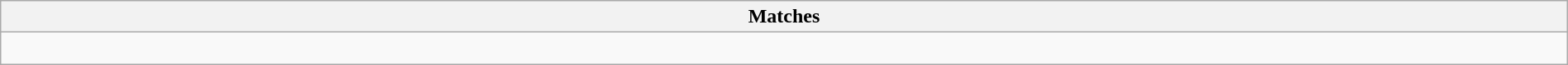<table class="wikitable collapsible collapsed" style="width:100%;">
<tr>
<th>Matches</th>
</tr>
<tr>
<td><br>








</td>
</tr>
</table>
